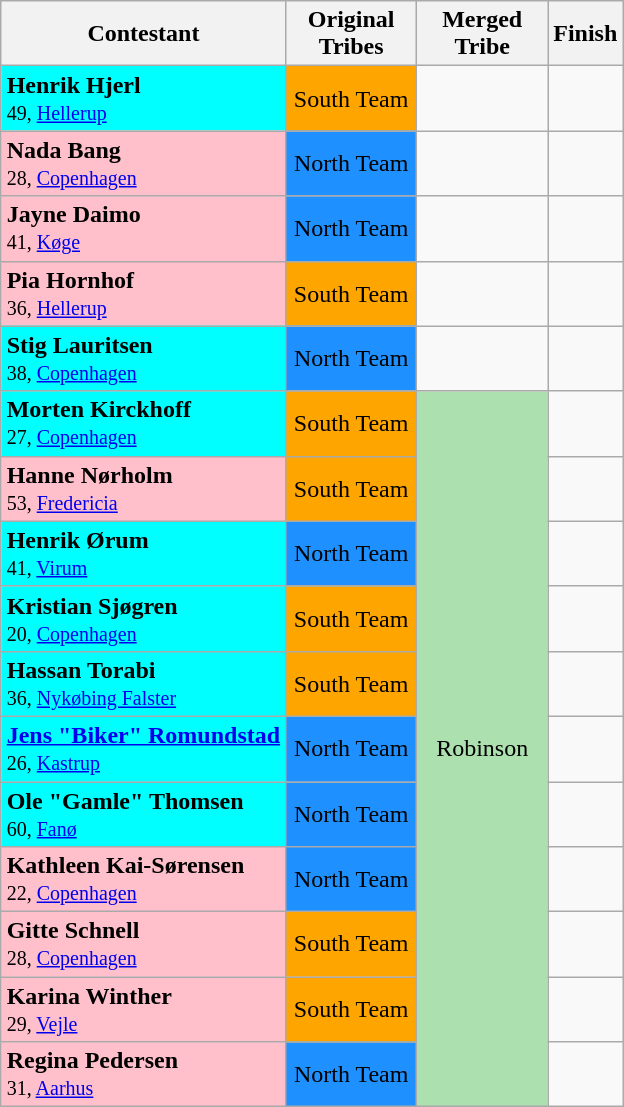<table class="wikitable" style="margin:auto; text-align:center">
<tr>
<th>Contestant</th>
<th width=80>Original<br>Tribes</th>
<th width=80>Merged<br>Tribe</th>
<th>Finish</th>
</tr>
<tr>
<td align="left" bgcolor="cyan"><strong>Henrik Hjerl</strong><br><small>49, <a href='#'>Hellerup</a></small></td>
<td bgcolor="orange" align=center>South Team</td>
<td></td>
<td></td>
</tr>
<tr>
<td align="left" bgcolor="pink"><strong>Nada Bang</strong><br><small>28, <a href='#'>Copenhagen</a></small></td>
<td bgcolor="#1E90FF"><span>North Team</span></td>
<td></td>
<td></td>
</tr>
<tr>
<td align="left" bgcolor="pink"><strong>Jayne Daimo</strong><br><small>41, <a href='#'>Køge</a></small></td>
<td bgcolor="#1E90FF"><span>North Team</span></td>
<td></td>
<td></td>
</tr>
<tr>
<td align="left" bgcolor="pink"><strong>Pia Hornhof</strong><br><small>36, <a href='#'>Hellerup</a></small></td>
<td bgcolor="orange" align=center>South Team</td>
<td></td>
<td></td>
</tr>
<tr>
<td align="left" bgcolor="cyan"><strong>Stig Lauritsen</strong><br><small>38, <a href='#'>Copenhagen</a></small></td>
<td bgcolor="#1E90FF"><span>North Team</span></td>
<td></td>
<td></td>
</tr>
<tr>
<td align="left" bgcolor="cyan"><strong>Morten Kirckhoff</strong><br><small>27, <a href='#'>Copenhagen</a></small></td>
<td bgcolor="orange" align=center>South Team</td>
<td align=center bgcolor="#ACE1AF" rowspan=11>Robinson</td>
<td></td>
</tr>
<tr>
<td align="left" bgcolor="pink"><strong>Hanne Nørholm</strong><br><small>53, <a href='#'>Fredericia</a></small></td>
<td bgcolor="orange">South Team</td>
<td></td>
</tr>
<tr>
<td align="left" bgcolor="cyan"><strong>Henrik Ørum</strong><br><small>41, <a href='#'>Virum</a></small></td>
<td bgcolor="#1E90FF"><span>North Team</span></td>
<td></td>
</tr>
<tr>
<td align="left" bgcolor="cyan"><strong>Kristian Sjøgren</strong><br><small>20, <a href='#'>Copenhagen</a></small></td>
<td bgcolor="orange">South Team</td>
<td></td>
</tr>
<tr>
<td align="left" bgcolor="cyan"><strong>Hassan Torabi</strong><br><small>36, <a href='#'>Nykøbing Falster</a></small></td>
<td bgcolor="orange">South Team</td>
<td></td>
</tr>
<tr>
<td align="left" bgcolor="cyan"><strong><a href='#'>Jens "Biker" Romundstad</a></strong><br><small>26, <a href='#'>Kastrup</a></small></td>
<td bgcolor="#1E90FF"><span>North Team</span></td>
<td></td>
</tr>
<tr>
<td align="left" bgcolor="cyan"><strong>Ole "Gamle" Thomsen</strong><br><small>60, <a href='#'>Fanø</a></small></td>
<td bgcolor="#1E90FF"><span>North Team</span></td>
<td></td>
</tr>
<tr>
<td align="left" bgcolor="pink"><strong>Kathleen Kai-Sørensen</strong><br><small>22, <a href='#'>Copenhagen</a></small></td>
<td bgcolor="#1E90FF"><span>North Team</span></td>
<td></td>
</tr>
<tr>
<td align="left" bgcolor="pink"><strong>Gitte Schnell</strong><br><small>28, <a href='#'>Copenhagen</a></small></td>
<td bgcolor="orange">South Team</td>
<td></td>
</tr>
<tr>
<td align="left" bgcolor="pink"><strong>Karina Winther</strong><br><small>29, <a href='#'>Vejle</a></small></td>
<td bgcolor="orange">South Team</td>
<td></td>
</tr>
<tr>
<td align="left" bgcolor="pink"><strong>Regina Pedersen</strong><br><small>31, <a href='#'>Aarhus</a></small></td>
<td bgcolor="#1E90FF"><span>North Team</span></td>
<td></td>
</tr>
</table>
